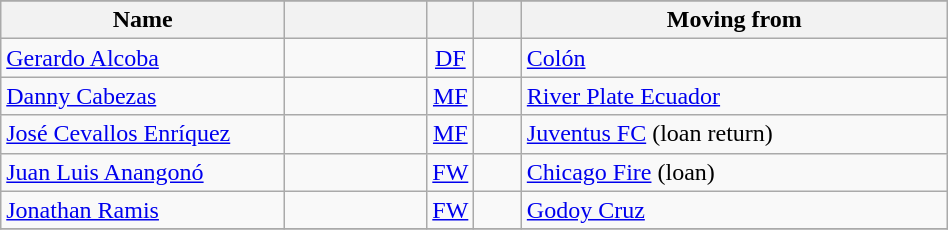<table class="wikitable" style="text-align: center; width:50%">
<tr>
</tr>
<tr>
<th width=30% align="center">Name</th>
<th width=15% align="center"></th>
<th width=5% align="center"></th>
<th width=5% align="center"></th>
<th width=45% align="center">Moving from</th>
</tr>
<tr>
<td align=left><a href='#'>Gerardo Alcoba</a></td>
<td></td>
<td><a href='#'>DF</a></td>
<td></td>
<td align=left><a href='#'>Colón</a> </td>
</tr>
<tr>
<td align=left><a href='#'>Danny Cabezas</a></td>
<td></td>
<td><a href='#'>MF</a></td>
<td></td>
<td align=left><a href='#'>River Plate Ecuador</a> </td>
</tr>
<tr>
<td align=left><a href='#'>José Cevallos Enríquez</a></td>
<td></td>
<td><a href='#'>MF</a></td>
<td></td>
<td align=left><a href='#'>Juventus FC</a>  (loan return)</td>
</tr>
<tr>
<td align=left><a href='#'>Juan Luis Anangonó</a></td>
<td></td>
<td><a href='#'>FW</a></td>
<td></td>
<td align=left><a href='#'>Chicago Fire</a>  (loan)</td>
</tr>
<tr>
<td align=left><a href='#'>Jonathan Ramis</a></td>
<td></td>
<td><a href='#'>FW</a></td>
<td></td>
<td align=left><a href='#'>Godoy Cruz</a> </td>
</tr>
<tr>
</tr>
</table>
